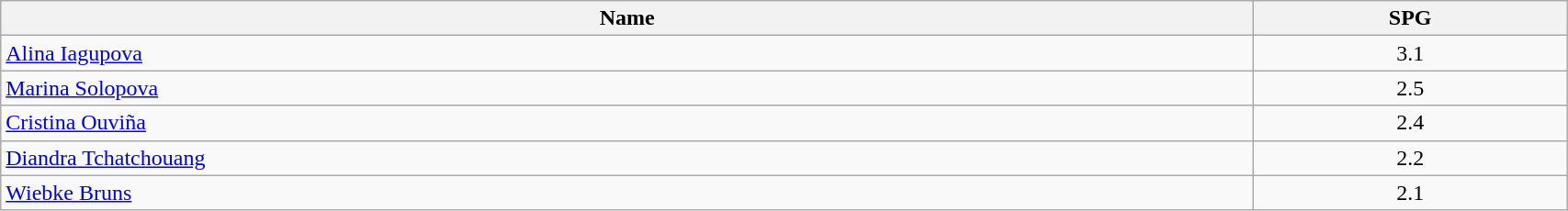<table class=wikitable width="90%">
<tr>
<th width="80%">Name</th>
<th width="20%">SPG</th>
</tr>
<tr>
<td> <a href='#'>Alina Iagupova</a></td>
<td align=center>3.1</td>
</tr>
<tr>
<td><a href='#'>Marina Solopova</a></td>
<td align=center>2.5</td>
</tr>
<tr>
<td> <a href='#'>Cristina Ouviña</a></td>
<td align=center>2.4</td>
</tr>
<tr>
<td> <a href='#'>Diandra Tchatchouang</a></td>
<td align=center>2.2</td>
</tr>
<tr>
<td> <a href='#'>Wiebke Bruns</a></td>
<td align=center>2.1</td>
</tr>
</table>
